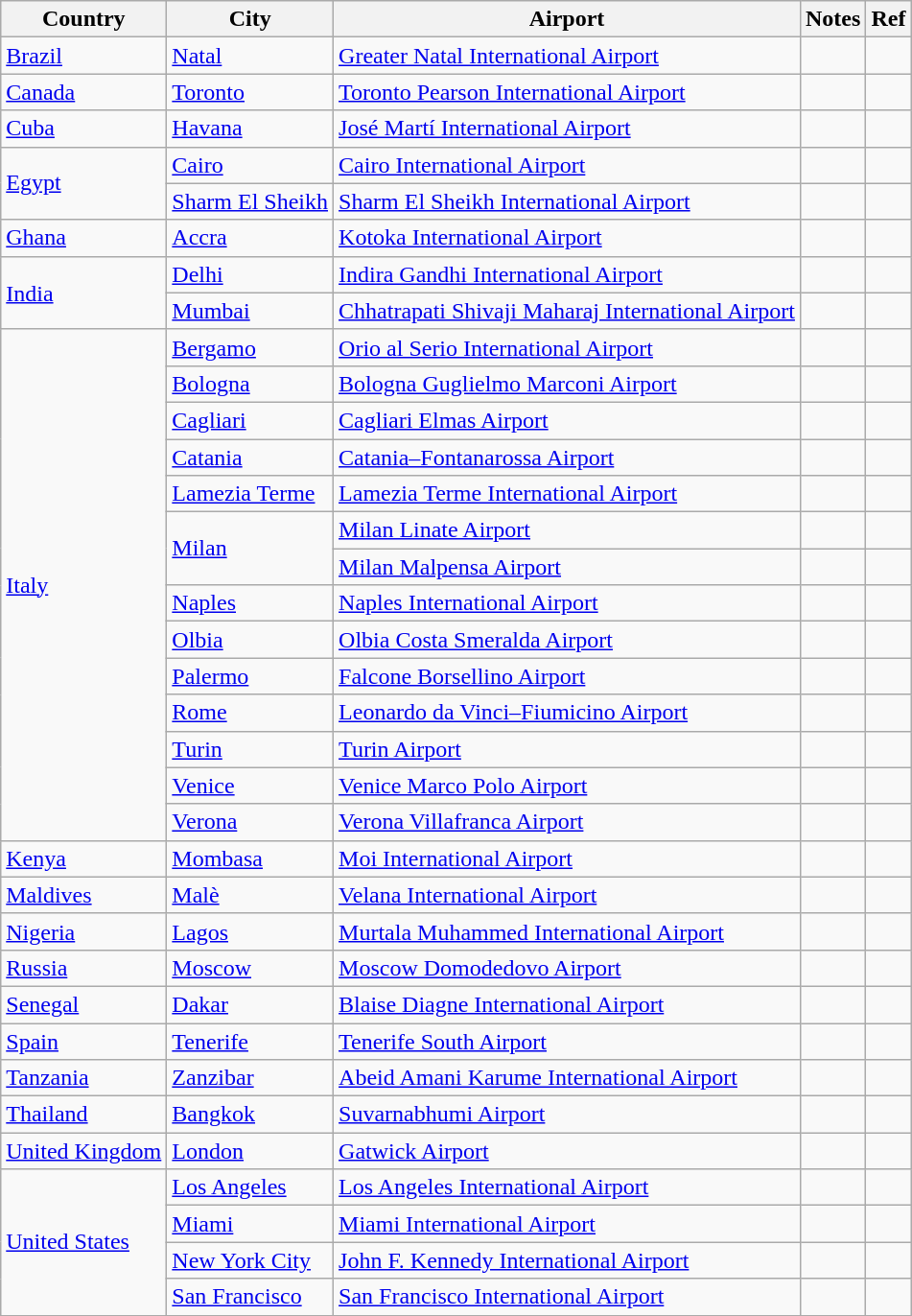<table class="sortable wikitable">
<tr>
<th>Country</th>
<th>City</th>
<th>Airport</th>
<th>Notes</th>
<th class="unsortable">Ref</th>
</tr>
<tr>
<td><a href='#'>Brazil</a></td>
<td><a href='#'>Natal</a></td>
<td><a href='#'>Greater Natal International Airport</a></td>
<td align=center></td>
<td align=center></td>
</tr>
<tr>
<td><a href='#'>Canada</a></td>
<td><a href='#'>Toronto</a></td>
<td><a href='#'>Toronto Pearson International Airport</a></td>
<td></td>
<td align=center></td>
</tr>
<tr>
<td><a href='#'>Cuba</a></td>
<td><a href='#'>Havana</a></td>
<td><a href='#'>José Martí International Airport</a></td>
<td></td>
<td align=center></td>
</tr>
<tr>
<td rowspan="2"><a href='#'>Egypt</a></td>
<td><a href='#'>Cairo</a></td>
<td><a href='#'>Cairo International Airport</a></td>
<td align=center></td>
<td align=center></td>
</tr>
<tr>
<td><a href='#'>Sharm El Sheikh</a></td>
<td><a href='#'>Sharm El Sheikh International Airport</a></td>
<td align=center></td>
<td align=center></td>
</tr>
<tr>
<td><a href='#'>Ghana</a></td>
<td><a href='#'>Accra</a></td>
<td><a href='#'>Kotoka International Airport</a></td>
<td align=center></td>
<td align=center></td>
</tr>
<tr>
<td rowspan="2"><a href='#'>India</a></td>
<td><a href='#'>Delhi</a></td>
<td><a href='#'>Indira Gandhi International Airport</a></td>
<td></td>
<td align=center></td>
</tr>
<tr>
<td><a href='#'>Mumbai</a></td>
<td><a href='#'>Chhatrapati Shivaji Maharaj International Airport</a></td>
<td></td>
<td align=center></td>
</tr>
<tr>
<td rowspan="14"><a href='#'>Italy</a></td>
<td><a href='#'>Bergamo</a></td>
<td><a href='#'>Orio al Serio International Airport</a></td>
<td></td>
<td align=center></td>
</tr>
<tr>
<td><a href='#'>Bologna</a></td>
<td><a href='#'>Bologna Guglielmo Marconi Airport</a></td>
<td align=center></td>
<td align=center></td>
</tr>
<tr>
<td><a href='#'>Cagliari</a></td>
<td><a href='#'>Cagliari Elmas Airport</a></td>
<td align=center></td>
<td align=center></td>
</tr>
<tr>
<td><a href='#'>Catania</a></td>
<td><a href='#'>Catania–Fontanarossa Airport</a></td>
<td align=center></td>
<td align=center></td>
</tr>
<tr>
<td><a href='#'>Lamezia Terme</a></td>
<td><a href='#'>Lamezia Terme International Airport</a></td>
<td align=center></td>
<td align=center></td>
</tr>
<tr>
<td rowspan="2"><a href='#'>Milan</a></td>
<td><a href='#'>Milan Linate Airport</a></td>
<td></td>
<td align=center></td>
</tr>
<tr>
<td><a href='#'>Milan Malpensa Airport</a></td>
<td></td>
<td align=center></td>
</tr>
<tr>
<td><a href='#'>Naples</a></td>
<td><a href='#'>Naples International Airport</a></td>
<td align=center></td>
<td align=center></td>
</tr>
<tr>
<td><a href='#'>Olbia</a></td>
<td><a href='#'>Olbia Costa Smeralda Airport</a></td>
<td></td>
<td align=center></td>
</tr>
<tr>
<td><a href='#'>Palermo</a></td>
<td><a href='#'>Falcone Borsellino Airport</a></td>
<td align=center></td>
<td align=center></td>
</tr>
<tr>
<td><a href='#'>Rome</a></td>
<td><a href='#'>Leonardo da Vinci–Fiumicino Airport</a></td>
<td align=center></td>
<td align=center></td>
</tr>
<tr>
<td><a href='#'>Turin</a></td>
<td><a href='#'>Turin Airport</a></td>
<td></td>
<td align=center></td>
</tr>
<tr>
<td><a href='#'>Venice</a></td>
<td><a href='#'>Venice Marco Polo Airport</a></td>
<td></td>
<td align=center></td>
</tr>
<tr>
<td><a href='#'>Verona</a></td>
<td><a href='#'>Verona Villafranca Airport</a></td>
<td></td>
<td align=center></td>
</tr>
<tr>
<td><a href='#'>Kenya</a></td>
<td><a href='#'>Mombasa</a></td>
<td><a href='#'>Moi International Airport</a></td>
<td></td>
<td align=center></td>
</tr>
<tr>
<td><a href='#'>Maldives</a></td>
<td><a href='#'>Malè</a></td>
<td><a href='#'>Velana International Airport</a></td>
<td align=center></td>
<td align=center></td>
</tr>
<tr>
<td><a href='#'>Nigeria</a></td>
<td><a href='#'>Lagos</a></td>
<td><a href='#'>Murtala Muhammed International Airport</a></td>
<td align=center></td>
<td align=center></td>
</tr>
<tr>
<td><a href='#'>Russia</a></td>
<td><a href='#'>Moscow</a></td>
<td><a href='#'>Moscow Domodedovo Airport</a></td>
<td></td>
<td align=center></td>
</tr>
<tr>
<td><a href='#'>Senegal</a></td>
<td><a href='#'>Dakar</a></td>
<td><a href='#'>Blaise Diagne International Airport</a></td>
<td align=center></td>
<td align=center></td>
</tr>
<tr>
<td><a href='#'>Spain</a></td>
<td><a href='#'>Tenerife</a></td>
<td><a href='#'>Tenerife South Airport</a></td>
<td align=center></td>
<td align=center></td>
</tr>
<tr>
<td><a href='#'>Tanzania</a></td>
<td><a href='#'>Zanzibar</a></td>
<td><a href='#'>Abeid Amani Karume International Airport</a></td>
<td></td>
<td align=center></td>
</tr>
<tr>
<td><a href='#'>Thailand</a></td>
<td><a href='#'>Bangkok</a></td>
<td><a href='#'>Suvarnabhumi Airport</a></td>
<td></td>
<td align=center></td>
</tr>
<tr>
<td><a href='#'>United Kingdom</a></td>
<td><a href='#'>London</a></td>
<td><a href='#'>Gatwick Airport</a></td>
<td></td>
<td align=center></td>
</tr>
<tr>
<td rowspan="4"><a href='#'>United States</a></td>
<td><a href='#'>Los Angeles</a></td>
<td><a href='#'>Los Angeles International Airport</a></td>
<td></td>
<td align=center></td>
</tr>
<tr>
<td><a href='#'>Miami</a></td>
<td><a href='#'>Miami International Airport</a></td>
<td align=center></td>
<td align=center></td>
</tr>
<tr>
<td><a href='#'>New York City</a></td>
<td><a href='#'>John F. Kennedy International Airport</a></td>
<td align=center></td>
<td align=center></td>
</tr>
<tr>
<td><a href='#'>San Francisco</a></td>
<td><a href='#'>San Francisco International Airport</a></td>
<td></td>
<td align=center></td>
</tr>
<tr>
</tr>
</table>
